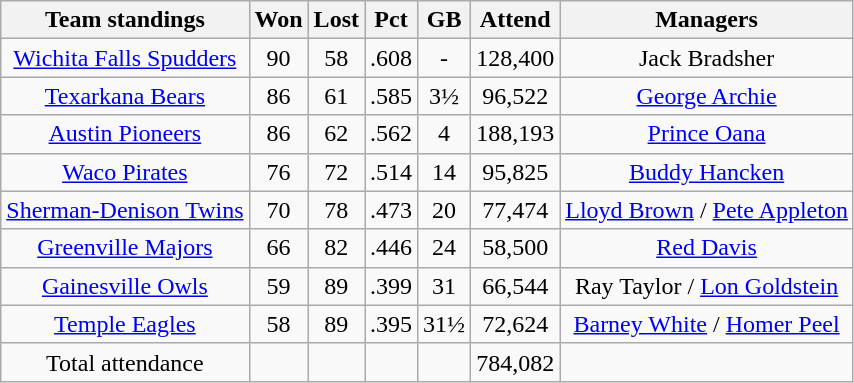<table class="wikitable" style="text-align:center">
<tr>
<th>Team standings</th>
<th>Won</th>
<th>Lost</th>
<th>Pct</th>
<th>GB</th>
<th>Attend</th>
<th>Managers</th>
</tr>
<tr>
<td><a href='#'>Wichita Falls Spudders</a></td>
<td>90</td>
<td>58</td>
<td>.608</td>
<td>-</td>
<td>128,400</td>
<td>Jack Bradsher</td>
</tr>
<tr>
<td><a href='#'>Texarkana Bears</a></td>
<td>86</td>
<td>61</td>
<td>.585</td>
<td>3½</td>
<td>96,522</td>
<td><a href='#'>George Archie</a></td>
</tr>
<tr>
<td><a href='#'>Austin Pioneers</a></td>
<td>86</td>
<td>62</td>
<td>.562</td>
<td>4</td>
<td>188,193</td>
<td><a href='#'>Prince Oana</a></td>
</tr>
<tr>
<td><a href='#'>Waco Pirates</a></td>
<td>76</td>
<td>72</td>
<td>.514</td>
<td>14</td>
<td>95,825</td>
<td><a href='#'>Buddy Hancken</a></td>
</tr>
<tr>
<td><a href='#'>Sherman-Denison Twins</a></td>
<td>70</td>
<td>78</td>
<td>.473</td>
<td>20</td>
<td>77,474</td>
<td><a href='#'>Lloyd Brown</a> / <a href='#'>Pete Appleton</a></td>
</tr>
<tr>
<td><a href='#'>Greenville Majors</a></td>
<td>66</td>
<td>82</td>
<td>.446</td>
<td>24</td>
<td>58,500</td>
<td><a href='#'>Red Davis</a></td>
</tr>
<tr>
<td><a href='#'>Gainesville Owls</a></td>
<td>59</td>
<td>89</td>
<td>.399</td>
<td>31</td>
<td>66,544</td>
<td>Ray Taylor / <a href='#'>Lon Goldstein</a></td>
</tr>
<tr>
<td><a href='#'>Temple Eagles</a></td>
<td>58</td>
<td>89</td>
<td>.395</td>
<td>31½</td>
<td>72,624</td>
<td><a href='#'>Barney White</a> / <a href='#'>Homer Peel</a></td>
</tr>
<tr>
<td>Total attendance</td>
<td></td>
<td></td>
<td></td>
<td></td>
<td>784,082</td>
</tr>
</table>
